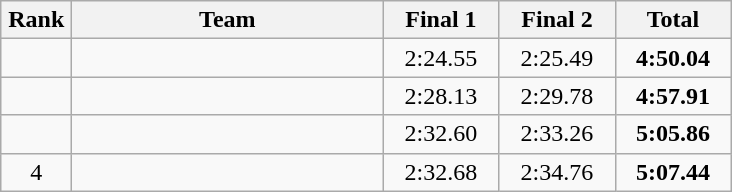<table class=wikitable style="text-align:center">
<tr>
<th width=40>Rank</th>
<th width=200>Team</th>
<th width=70>Final 1</th>
<th width=70>Final 2</th>
<th width=70>Total</th>
</tr>
<tr>
<td></td>
<td align=left></td>
<td>2:24.55</td>
<td>2:25.49</td>
<td><strong>4:50.04</strong></td>
</tr>
<tr>
<td></td>
<td align=left></td>
<td>2:28.13</td>
<td>2:29.78</td>
<td><strong>4:57.91</strong></td>
</tr>
<tr>
<td></td>
<td align=left></td>
<td>2:32.60</td>
<td>2:33.26</td>
<td><strong>5:05.86</strong></td>
</tr>
<tr>
<td>4</td>
<td align=left></td>
<td>2:32.68</td>
<td>2:34.76</td>
<td><strong>5:07.44</strong></td>
</tr>
</table>
